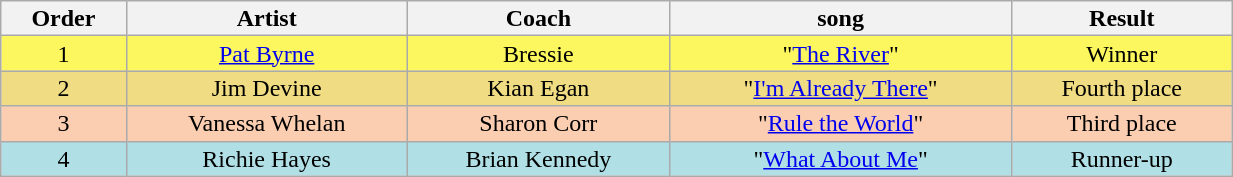<table class="wikitable" style="text-align:center; line-height:16px; width:65%;">
<tr>
<th>Order</th>
<th>Artist</th>
<th>Coach</th>
<th>song</th>
<th>Result</th>
</tr>
<tr style="background:#FCF75E;">
<td>1</td>
<td><a href='#'>Pat Byrne</a></td>
<td>Bressie</td>
<td>"<a href='#'>The River</a>"</td>
<td>Winner</td>
</tr>
<tr style="background:#F0DC82;">
<td>2</td>
<td>Jim Devine</td>
<td>Kian Egan</td>
<td>"<a href='#'>I'm Already There</a>"</td>
<td>Fourth place</td>
</tr>
<tr style="background:#FBCEB1;">
<td>3</td>
<td>Vanessa Whelan</td>
<td>Sharon Corr</td>
<td>"<a href='#'>Rule the World</a>"</td>
<td>Third place</td>
</tr>
<tr style="background:#B0E0E6;">
<td>4</td>
<td>Richie Hayes</td>
<td>Brian Kennedy</td>
<td>"<a href='#'>What About Me</a>"</td>
<td>Runner-up</td>
</tr>
</table>
